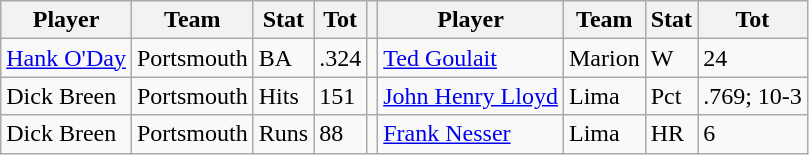<table class="wikitable">
<tr>
<th>Player</th>
<th>Team</th>
<th>Stat</th>
<th>Tot</th>
<th></th>
<th>Player</th>
<th>Team</th>
<th>Stat</th>
<th>Tot</th>
</tr>
<tr>
<td><a href='#'>Hank O'Day</a></td>
<td>Portsmouth</td>
<td>BA</td>
<td>.324</td>
<td></td>
<td><a href='#'>Ted Goulait</a></td>
<td>Marion</td>
<td>W</td>
<td>24</td>
</tr>
<tr>
<td>Dick Breen</td>
<td>Portsmouth</td>
<td>Hits</td>
<td>151</td>
<td></td>
<td><a href='#'>John Henry Lloyd</a></td>
<td>Lima</td>
<td>Pct</td>
<td>.769; 10-3</td>
</tr>
<tr>
<td>Dick Breen</td>
<td>Portsmouth</td>
<td>Runs</td>
<td>88</td>
<td></td>
<td><a href='#'>Frank Nesser</a></td>
<td>Lima</td>
<td>HR</td>
<td>6</td>
</tr>
</table>
